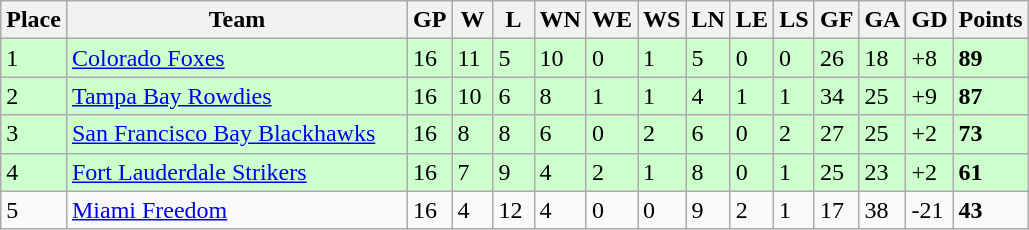<table class="wikitable">
<tr>
<th>Place</th>
<th width="220">Team</th>
<th width="20">GP</th>
<th width="20">W</th>
<th width="20">L</th>
<th width="20">WN</th>
<th width="20">WE</th>
<th width="20">WS</th>
<th width="20">LN</th>
<th width="20">LE</th>
<th width="20">LS</th>
<th width="20">GF</th>
<th width="20">GA</th>
<th width="20">GD</th>
<th>Points</th>
</tr>
<tr bgcolor=#ccffcc>
<td>1</td>
<td><a href='#'>Colorado Foxes</a></td>
<td>16</td>
<td>11</td>
<td>5</td>
<td>10</td>
<td>0</td>
<td>1</td>
<td>5</td>
<td>0</td>
<td>0</td>
<td>26</td>
<td>18</td>
<td>+8</td>
<td><strong>89</strong></td>
</tr>
<tr bgcolor=#ccffcc>
<td>2</td>
<td><a href='#'>Tampa Bay Rowdies</a></td>
<td>16</td>
<td>10</td>
<td>6</td>
<td>8</td>
<td>1</td>
<td>1</td>
<td>4</td>
<td>1</td>
<td>1</td>
<td>34</td>
<td>25</td>
<td>+9</td>
<td><strong>87</strong></td>
</tr>
<tr bgcolor=#ccffcc>
<td>3</td>
<td><a href='#'>San Francisco Bay Blackhawks</a></td>
<td>16</td>
<td>8</td>
<td>8</td>
<td>6</td>
<td>0</td>
<td>2</td>
<td>6</td>
<td>0</td>
<td>2</td>
<td>27</td>
<td>25</td>
<td>+2</td>
<td><strong>73</strong></td>
</tr>
<tr bgcolor=#ccffcc>
<td>4</td>
<td><a href='#'>Fort Lauderdale Strikers</a></td>
<td>16</td>
<td>7</td>
<td>9</td>
<td>4</td>
<td>2</td>
<td>1</td>
<td>8</td>
<td>0</td>
<td>1</td>
<td>25</td>
<td>23</td>
<td>+2</td>
<td><strong>61</strong></td>
</tr>
<tr>
<td>5</td>
<td><a href='#'>Miami Freedom</a></td>
<td>16</td>
<td>4</td>
<td>12</td>
<td>4</td>
<td>0</td>
<td>0</td>
<td>9</td>
<td>2</td>
<td>1</td>
<td>17</td>
<td>38</td>
<td>-21</td>
<td><strong>43</strong></td>
</tr>
</table>
